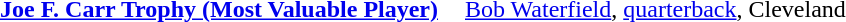<table cellpadding="3" cellspacing="1">
<tr>
<td><strong><a href='#'>Joe F. Carr Trophy (Most Valuable Player)</a></strong></td>
<td> </td>
<td><a href='#'>Bob Waterfield</a>, <a href='#'>quarterback</a>, Cleveland</td>
</tr>
</table>
